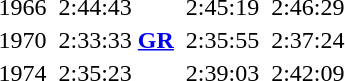<table>
<tr>
<td>1966</td>
<td></td>
<td>2:44:43</td>
<td></td>
<td>2:45:19</td>
<td></td>
<td>2:46:29</td>
</tr>
<tr>
<td>1970</td>
<td></td>
<td>2:33:33 <strong><a href='#'>GR</a></strong></td>
<td></td>
<td>2:35:55</td>
<td></td>
<td>2:37:24</td>
</tr>
<tr>
<td>1974</td>
<td></td>
<td>2:35:23</td>
<td></td>
<td>2:39:03</td>
<td></td>
<td>2:42:09</td>
</tr>
</table>
